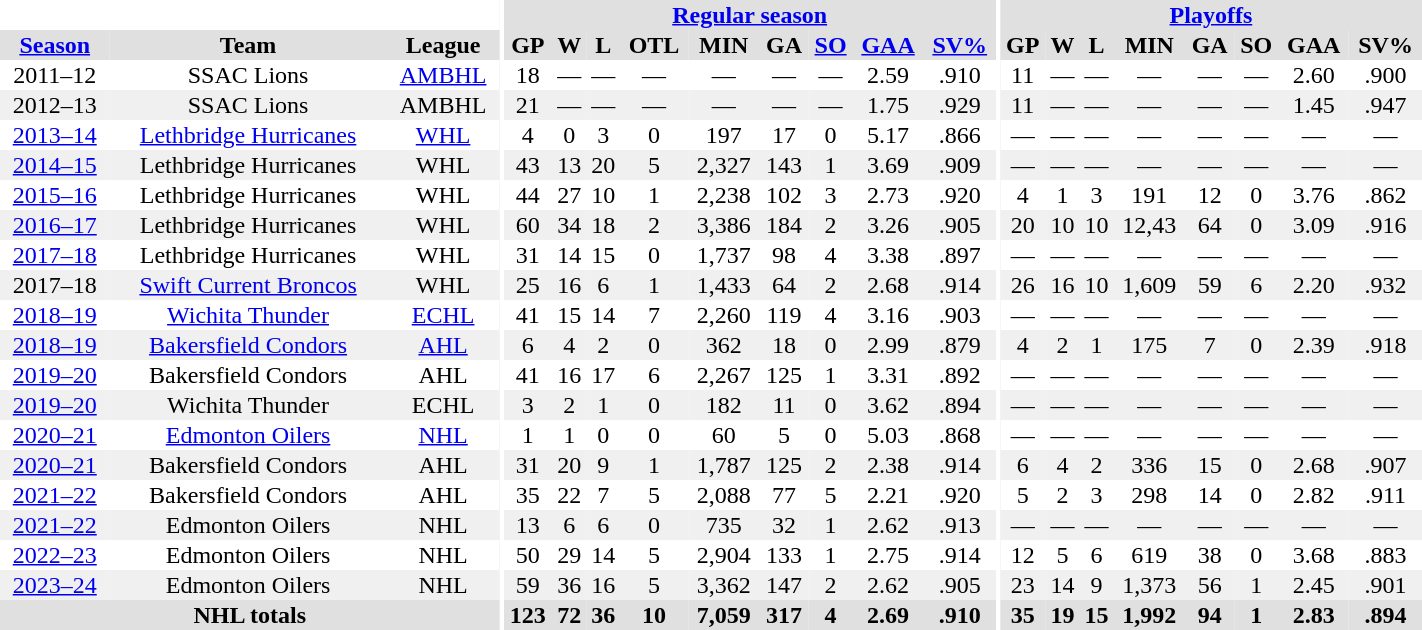<table border="0" cellpadding="1" cellspacing="0" style="width:75%; text-align:center;">
<tr bgcolor="#e0e0e0">
<th colspan="3" bgcolor="#ffffff"></th>
<th rowspan="99" bgcolor="#ffffff"></th>
<th colspan="9" bgcolor="#e0e0e0"><a href='#'>Regular season</a></th>
<th rowspan="99" bgcolor="#ffffff"></th>
<th colspan="8" bgcolor="#e0e0e0"><a href='#'>Playoffs</a></th>
</tr>
<tr bgcolor="#e0e0e0">
<th><a href='#'>Season</a></th>
<th>Team</th>
<th>League</th>
<th>GP</th>
<th>W</th>
<th>L</th>
<th>OTL</th>
<th>MIN</th>
<th>GA</th>
<th><a href='#'>SO</a></th>
<th><a href='#'>GAA</a></th>
<th><a href='#'>SV%</a></th>
<th>GP</th>
<th>W</th>
<th>L</th>
<th>MIN</th>
<th>GA</th>
<th>SO</th>
<th>GAA</th>
<th>SV%</th>
</tr>
<tr>
<td>2011–12</td>
<td>SSAC Lions</td>
<td><a href='#'>AMBHL</a></td>
<td>18</td>
<td>—</td>
<td>—</td>
<td>—</td>
<td>—</td>
<td>—</td>
<td>—</td>
<td>2.59</td>
<td>.910</td>
<td>11</td>
<td>—</td>
<td>—</td>
<td>—</td>
<td>—</td>
<td>—</td>
<td>2.60</td>
<td>.900</td>
</tr>
<tr bgcolor="#f0f0f0">
<td>2012–13</td>
<td>SSAC Lions</td>
<td>AMBHL</td>
<td>21</td>
<td>—</td>
<td>—</td>
<td>—</td>
<td>—</td>
<td>—</td>
<td>—</td>
<td>1.75</td>
<td>.929</td>
<td>11</td>
<td>—</td>
<td>—</td>
<td>—</td>
<td>—</td>
<td>—</td>
<td>1.45</td>
<td>.947</td>
</tr>
<tr>
<td><a href='#'>2013–14</a></td>
<td><a href='#'>Lethbridge Hurricanes</a></td>
<td><a href='#'>WHL</a></td>
<td>4</td>
<td>0</td>
<td>3</td>
<td>0</td>
<td>197</td>
<td>17</td>
<td>0</td>
<td>5.17</td>
<td>.866</td>
<td>—</td>
<td>—</td>
<td>—</td>
<td>—</td>
<td>—</td>
<td>—</td>
<td>—</td>
<td>—</td>
</tr>
<tr bgcolor="#f0f0f0">
<td><a href='#'>2014–15</a></td>
<td>Lethbridge Hurricanes</td>
<td>WHL</td>
<td>43</td>
<td>13</td>
<td>20</td>
<td>5</td>
<td>2,327</td>
<td>143</td>
<td>1</td>
<td>3.69</td>
<td>.909</td>
<td>—</td>
<td>—</td>
<td>—</td>
<td>—</td>
<td>—</td>
<td>—</td>
<td>—</td>
<td>—</td>
</tr>
<tr>
<td><a href='#'>2015–16</a></td>
<td>Lethbridge Hurricanes</td>
<td>WHL</td>
<td>44</td>
<td>27</td>
<td>10</td>
<td>1</td>
<td>2,238</td>
<td>102</td>
<td>3</td>
<td>2.73</td>
<td>.920</td>
<td>4</td>
<td>1</td>
<td>3</td>
<td>191</td>
<td>12</td>
<td>0</td>
<td>3.76</td>
<td>.862</td>
</tr>
<tr bgcolor="#f0f0f0">
<td><a href='#'>2016–17</a></td>
<td>Lethbridge Hurricanes</td>
<td>WHL</td>
<td>60</td>
<td>34</td>
<td>18</td>
<td>2</td>
<td>3,386</td>
<td>184</td>
<td>2</td>
<td>3.26</td>
<td>.905</td>
<td>20</td>
<td>10</td>
<td>10</td>
<td>12,43</td>
<td>64</td>
<td>0</td>
<td>3.09</td>
<td>.916</td>
</tr>
<tr>
<td><a href='#'>2017–18</a></td>
<td>Lethbridge Hurricanes</td>
<td>WHL</td>
<td>31</td>
<td>14</td>
<td>15</td>
<td>0</td>
<td>1,737</td>
<td>98</td>
<td>4</td>
<td>3.38</td>
<td>.897</td>
<td>—</td>
<td>—</td>
<td>—</td>
<td>—</td>
<td>—</td>
<td>—</td>
<td>—</td>
<td>—</td>
</tr>
<tr bgcolor="#f0f0f0">
<td>2017–18</td>
<td><a href='#'>Swift Current Broncos</a></td>
<td>WHL</td>
<td>25</td>
<td>16</td>
<td>6</td>
<td>1</td>
<td>1,433</td>
<td>64</td>
<td>2</td>
<td>2.68</td>
<td>.914</td>
<td>26</td>
<td>16</td>
<td>10</td>
<td>1,609</td>
<td>59</td>
<td>6</td>
<td>2.20</td>
<td>.932</td>
</tr>
<tr>
<td><a href='#'>2018–19</a></td>
<td><a href='#'>Wichita Thunder</a></td>
<td><a href='#'>ECHL</a></td>
<td>41</td>
<td>15</td>
<td>14</td>
<td>7</td>
<td>2,260</td>
<td>119</td>
<td>4</td>
<td>3.16</td>
<td>.903</td>
<td>—</td>
<td>—</td>
<td>—</td>
<td>—</td>
<td>—</td>
<td>—</td>
<td>—</td>
<td>—</td>
</tr>
<tr bgcolor="#f0f0f0">
<td><a href='#'>2018–19</a></td>
<td><a href='#'>Bakersfield Condors</a></td>
<td><a href='#'>AHL</a></td>
<td>6</td>
<td>4</td>
<td>2</td>
<td>0</td>
<td>362</td>
<td>18</td>
<td>0</td>
<td>2.99</td>
<td>.879</td>
<td>4</td>
<td>2</td>
<td>1</td>
<td>175</td>
<td>7</td>
<td>0</td>
<td>2.39</td>
<td>.918</td>
</tr>
<tr>
<td><a href='#'>2019–20</a></td>
<td>Bakersfield Condors</td>
<td>AHL</td>
<td>41</td>
<td>16</td>
<td>17</td>
<td>6</td>
<td>2,267</td>
<td>125</td>
<td>1</td>
<td>3.31</td>
<td>.892</td>
<td>—</td>
<td>—</td>
<td>—</td>
<td>—</td>
<td>—</td>
<td>—</td>
<td>—</td>
<td>—</td>
</tr>
<tr bgcolor="#f0f0f0">
<td><a href='#'>2019–20</a></td>
<td>Wichita Thunder</td>
<td>ECHL</td>
<td>3</td>
<td>2</td>
<td>1</td>
<td>0</td>
<td>182</td>
<td>11</td>
<td>0</td>
<td>3.62</td>
<td>.894</td>
<td>—</td>
<td>—</td>
<td>—</td>
<td>—</td>
<td>—</td>
<td>—</td>
<td>—</td>
<td>—</td>
</tr>
<tr>
<td><a href='#'>2020–21</a></td>
<td><a href='#'>Edmonton Oilers</a></td>
<td><a href='#'>NHL</a></td>
<td>1</td>
<td>1</td>
<td>0</td>
<td>0</td>
<td>60</td>
<td>5</td>
<td>0</td>
<td>5.03</td>
<td>.868</td>
<td>—</td>
<td>—</td>
<td>—</td>
<td>—</td>
<td>—</td>
<td>—</td>
<td>—</td>
<td>—</td>
</tr>
<tr bgcolor="#f0f0f0">
<td><a href='#'>2020–21</a></td>
<td>Bakersfield Condors</td>
<td>AHL</td>
<td>31</td>
<td>20</td>
<td>9</td>
<td>1</td>
<td>1,787</td>
<td>125</td>
<td>2</td>
<td>2.38</td>
<td>.914</td>
<td>6</td>
<td>4</td>
<td>2</td>
<td>336</td>
<td>15</td>
<td>0</td>
<td>2.68</td>
<td>.907</td>
</tr>
<tr>
<td><a href='#'>2021–22</a></td>
<td>Bakersfield Condors</td>
<td>AHL</td>
<td>35</td>
<td>22</td>
<td>7</td>
<td>5</td>
<td>2,088</td>
<td>77</td>
<td>5</td>
<td>2.21</td>
<td>.920</td>
<td>5</td>
<td>2</td>
<td>3</td>
<td>298</td>
<td>14</td>
<td>0</td>
<td>2.82</td>
<td>.911</td>
</tr>
<tr bgcolor="#f0f0f0">
<td><a href='#'>2021–22</a></td>
<td>Edmonton Oilers</td>
<td>NHL</td>
<td>13</td>
<td>6</td>
<td>6</td>
<td>0</td>
<td>735</td>
<td>32</td>
<td>1</td>
<td>2.62</td>
<td>.913</td>
<td>—</td>
<td>—</td>
<td>—</td>
<td>—</td>
<td>—</td>
<td>—</td>
<td>—</td>
<td>—</td>
</tr>
<tr>
<td><a href='#'>2022–23</a></td>
<td>Edmonton Oilers</td>
<td>NHL</td>
<td>50</td>
<td>29</td>
<td>14</td>
<td>5</td>
<td>2,904</td>
<td>133</td>
<td>1</td>
<td>2.75</td>
<td>.914</td>
<td>12</td>
<td>5</td>
<td>6</td>
<td>619</td>
<td>38</td>
<td>0</td>
<td>3.68</td>
<td>.883</td>
</tr>
<tr bgcolor="#f0f0f0">
<td><a href='#'>2023–24</a></td>
<td>Edmonton Oilers</td>
<td>NHL</td>
<td>59</td>
<td>36</td>
<td>16</td>
<td>5</td>
<td>3,362</td>
<td>147</td>
<td>2</td>
<td>2.62</td>
<td>.905</td>
<td>23</td>
<td>14</td>
<td>9</td>
<td>1,373</td>
<td>56</td>
<td>1</td>
<td>2.45</td>
<td>.901</td>
</tr>
<tr bgcolor="#e0e0e0">
<th colspan="3">NHL totals</th>
<th>123</th>
<th>72</th>
<th>36</th>
<th>10</th>
<th>7,059</th>
<th>317</th>
<th>4</th>
<th>2.69</th>
<th>.910</th>
<th>35</th>
<th>19</th>
<th>15</th>
<th>1,992</th>
<th>94</th>
<th>1</th>
<th>2.83</th>
<th>.894</th>
</tr>
</table>
